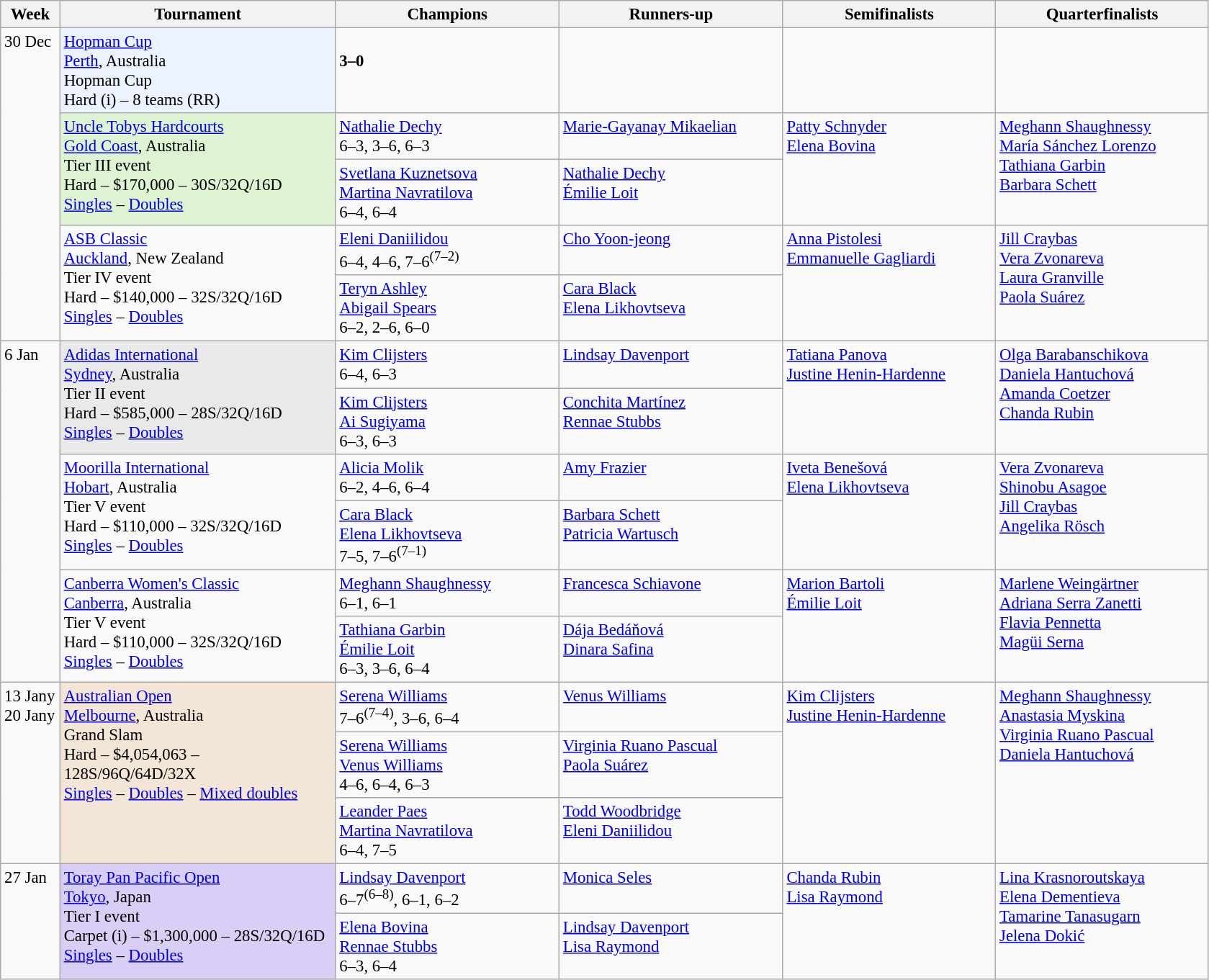<table class=wikitable style=font-size:95%>
<tr>
<th style="width:48px;">Week</th>
<th style="width:248px;">Tournament</th>
<th style="width:200px;">Champions</th>
<th style="width:200px;">Runners-up</th>
<th style="width:190px;">Semifinalists</th>
<th style="width:190px;">Quarterfinalists</th>
</tr>
<tr valign=top>
<td rowspan=5>30 Dec</td>
<td style="background:#ECF2FF;"><a href='#'>Hopman Cup</a><br><a href='#'>Perth</a>, Australia<br>Hopman Cup<br> Hard (i) – 8 teams (RR)</td>
<td><strong><br>3–0</strong></td>
<td></td>
<td><br><br></td>
<td><br><br></td>
</tr>
<tr valign="top">
<td rowspan=2 bgcolor=#DDF3D1><a href='#'>Uncle Tobys Hardcourts</a><br> <a href='#'>Gold Coast</a>, Australia <br>Tier III event <br> Hard – $170,000 – 30S/32Q/16D<br><a href='#'>Singles</a> – <a href='#'>Doubles</a></td>
<td> <a href='#'>Nathalie Dechy</a> <br> 6–3, 3–6, 6–3</td>
<td> <a href='#'>Marie-Gayanay Mikaelian</a></td>
<td rowspan=2> <a href='#'>Patty Schnyder</a><br> <a href='#'>Elena Bovina</a></td>
<td rowspan=2> <a href='#'>Meghann Shaughnessy</a>  <br>  <a href='#'>María Sánchez Lorenzo</a> <br> <a href='#'>Tathiana Garbin</a><br>   <a href='#'>Barbara Schett</a></td>
</tr>
<tr valign="top">
<td> <a href='#'>Svetlana Kuznetsova</a> <br>  <a href='#'>Martina Navratilova</a><br>6–4, 6–4</td>
<td> <a href='#'>Nathalie Dechy</a> <br>  <a href='#'>Émilie Loit</a></td>
</tr>
<tr valign="top">
<td rowspan=2><a href='#'>ASB Classic</a><br>  <a href='#'>Auckland</a>, New Zealand <br>Tier IV event<br>Hard – $140,000 – 32S/32Q/16D<br><a href='#'>Singles</a> – <a href='#'>Doubles</a></td>
<td> <a href='#'>Eleni Daniilidou</a> <br> 6–4, 4–6, 7–6<sup>(7–2)</sup></td>
<td> <a href='#'>Cho Yoon-jeong</a></td>
<td rowspan=2> <a href='#'>Anna Pistolesi</a><br> <a href='#'>Emmanuelle Gagliardi</a></td>
<td rowspan=2> <a href='#'>Jill Craybas</a>  <br>  <a href='#'>Vera Zvonareva</a> <br> <a href='#'>Laura Granville</a><br>   <a href='#'>Paola Suárez</a></td>
</tr>
<tr valign="top">
<td> <a href='#'>Teryn Ashley</a> <br>  <a href='#'>Abigail Spears</a><br>6–2, 2–6, 6–0</td>
<td> <a href='#'>Cara Black</a> <br>  <a href='#'>Elena Likhovtseva</a></td>
</tr>
<tr valign="top">
<td rowspan=6>6 Jan</td>
<td rowspan=2 bgcolor=#E9E9E9><a href='#'>Adidas International</a><br> <a href='#'>Sydney</a>, Australia <br>Tier II event <br> Hard – $585,000 – 28S/32Q/16D<br><a href='#'>Singles</a> – <a href='#'>Doubles</a></td>
<td> <a href='#'>Kim Clijsters</a><br> 6–4, 6–3</td>
<td> <a href='#'>Lindsay Davenport</a></td>
<td rowspan=2> <a href='#'>Tatiana Panova</a><br> <a href='#'>Justine Henin-Hardenne</a></td>
<td rowspan=2> <a href='#'>Olga Barabanschikova</a>  <br>  <a href='#'>Daniela Hantuchová</a> <br> <a href='#'>Amanda Coetzer</a><br>   <a href='#'>Chanda Rubin</a></td>
</tr>
<tr valign="top">
<td> <a href='#'>Kim Clijsters</a> <br>  <a href='#'>Ai Sugiyama</a><br>6–3, 6–3</td>
<td> <a href='#'>Conchita Martínez</a> <br>  <a href='#'>Rennae Stubbs</a></td>
</tr>
<tr valign="top">
<td rowspan=2><a href='#'>Moorilla International</a><br> <a href='#'>Hobart</a>, Australia <br>Tier V event <br> Hard – $110,000 – 32S/32Q/16D<br><a href='#'>Singles</a> – <a href='#'>Doubles</a></td>
<td> <a href='#'>Alicia Molik</a> <br> 6–2, 4–6, 6–4</td>
<td> <a href='#'>Amy Frazier</a></td>
<td rowspan=2> <a href='#'>Iveta Benešová</a><br> <a href='#'>Elena Likhovtseva</a></td>
<td rowspan=2> <a href='#'>Vera Zvonareva</a>  <br>  <a href='#'>Shinobu Asagoe</a> <br> <a href='#'>Jill Craybas</a><br>   <a href='#'>Angelika Rösch</a></td>
</tr>
<tr valign="top">
<td> <a href='#'>Cara Black</a> <br>  <a href='#'>Elena Likhovtseva</a><br>7–5, 7–6<sup>(7–1)</sup></td>
<td> <a href='#'>Barbara Schett</a> <br>  <a href='#'>Patricia Wartusch</a></td>
</tr>
<tr valign="top">
<td rowspan=2><a href='#'>Canberra Women's Classic</a><br> <a href='#'>Canberra</a>, Australia <br>Tier V event <br> Hard – $110,000 – 32S/32Q/16D<br><a href='#'>Singles</a> – <a href='#'>Doubles</a></td>
<td> <a href='#'>Meghann Shaughnessy</a> <br> 6–1, 6–1</td>
<td> <a href='#'>Francesca Schiavone</a></td>
<td rowspan=2> <a href='#'>Marion Bartoli</a><br> <a href='#'>Émilie Loit</a></td>
<td rowspan=2> <a href='#'>Marlene Weingärtner</a>  <br>  <a href='#'>Adriana Serra Zanetti</a> <br> <a href='#'>Flavia Pennetta</a><br>   <a href='#'>Magüi Serna</a></td>
</tr>
<tr valign="top">
<td> <a href='#'>Tathiana Garbin</a> <br>  <a href='#'>Émilie Loit</a><br>6–3, 3–6, 6–4</td>
<td> <a href='#'>Dája Bedáňová</a> <br>  <a href='#'>Dinara Safina</a></td>
</tr>
<tr valign="top">
<td rowspan=3>13 Jany<br>20 Jany</td>
<td rowspan=3 bgcolor=#F3E6D7><a href='#'>Australian Open</a><br> <a href='#'>Melbourne</a>, Australia <br>Grand Slam<br>Hard – $4,054,063 – 128S/96Q/64D/32X<br><a href='#'>Singles</a> – <a href='#'>Doubles</a> – <a href='#'>Mixed doubles</a></td>
<td> <a href='#'>Serena Williams</a> <br> 7–6<sup>(7–4)</sup>, 3–6, 6–4</td>
<td> <a href='#'>Venus Williams</a></td>
<td rowspan=3> <a href='#'>Kim Clijsters</a><br> <a href='#'>Justine Henin-Hardenne</a></td>
<td rowspan=3> <a href='#'>Meghann Shaughnessy</a>  <br>  <a href='#'>Anastasia Myskina</a> <br> <a href='#'>Virginia Ruano Pascual</a><br>   <a href='#'>Daniela Hantuchová</a></td>
</tr>
<tr valign="top">
<td> <a href='#'>Serena Williams</a> <br>  <a href='#'>Venus Williams</a><br>4–6, 6–4, 6–3</td>
<td> <a href='#'>Virginia Ruano Pascual</a> <br>  <a href='#'>Paola Suárez</a></td>
</tr>
<tr valign="top">
<td> <a href='#'>Leander Paes</a> <br>  <a href='#'>Martina Navratilova</a><br>6–4, 7–5</td>
<td> <a href='#'>Todd Woodbridge</a> <br>  <a href='#'>Eleni Daniilidou</a></td>
</tr>
<tr valign="top">
<td rowspan=2>27 Jan</td>
<td rowspan=2 bgcolor=#d8cef6><a href='#'>Toray Pan Pacific Open</a><br> <a href='#'>Tokyo</a>, Japan <br>Tier I event <br> Carpet (i) – $1,300,000 – 28S/32Q/16D<br><a href='#'>Singles</a> – <a href='#'>Doubles</a></td>
<td> <a href='#'>Lindsay Davenport</a> <br> 6–7<sup>(6–8)</sup>, 6–1, 6–2</td>
<td> <a href='#'>Monica Seles</a></td>
<td rowspan=2> <a href='#'>Chanda Rubin</a><br> <a href='#'>Lisa Raymond</a></td>
<td rowspan=2> <a href='#'>Lina Krasnoroutskaya</a>  <br>  <a href='#'>Elena Dementieva</a> <br> <a href='#'>Tamarine Tanasugarn</a><br>   <a href='#'>Jelena Dokić</a></td>
</tr>
<tr valign="top">
<td> <a href='#'>Elena Bovina</a> <br>  <a href='#'>Rennae Stubbs</a><br>6–3, 6–4</td>
<td> <a href='#'>Lindsay Davenport</a> <br>  <a href='#'>Lisa Raymond</a></td>
</tr>
</table>
